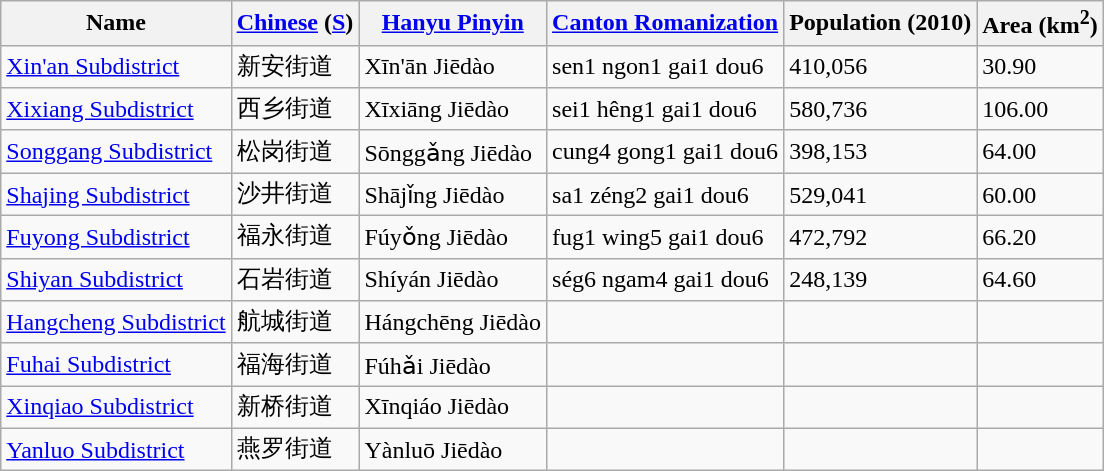<table class="wikitable">
<tr>
<th colspan="2">Name</th>
<th><a href='#'>Chinese</a> (<a href='#'>S</a>)</th>
<th><a href='#'>Hanyu Pinyin</a></th>
<th><a href='#'>Canton Romanization</a></th>
<th>Population (2010)</th>
<th>Area (km<sup>2</sup>)</th>
</tr>
<tr>
<td colspan="2"><a href='#'>Xin'an Subdistrict</a></td>
<td>新安街道</td>
<td>Xīn'ān Jiēdào</td>
<td>sen1 ngon1 gai1 dou6</td>
<td>410,056</td>
<td>30.90</td>
</tr>
<tr>
<td colspan="2"><a href='#'>Xixiang Subdistrict</a></td>
<td>西乡街道</td>
<td>Xīxiāng Jiēdào</td>
<td>sei1 hêng1 gai1 dou6</td>
<td>580,736</td>
<td>106.00</td>
</tr>
<tr>
<td colspan="2"><a href='#'>Songgang Subdistrict</a></td>
<td>松岗街道</td>
<td>Sōnggǎng Jiēdào</td>
<td>cung4 gong1 gai1 dou6</td>
<td>398,153</td>
<td>64.00</td>
</tr>
<tr>
<td colspan="2"><a href='#'>Shajing Subdistrict</a></td>
<td>沙井街道</td>
<td>Shājǐng Jiēdào</td>
<td>sa1 zéng2 gai1 dou6</td>
<td>529,041</td>
<td>60.00</td>
</tr>
<tr>
<td colspan="2"><a href='#'>Fuyong Subdistrict</a></td>
<td>福永街道</td>
<td>Fúyǒng Jiēdào</td>
<td>fug1 wing5 gai1 dou6</td>
<td>472,792</td>
<td>66.20</td>
</tr>
<tr>
<td colspan="2"><a href='#'>Shiyan Subdistrict</a></td>
<td>石岩街道</td>
<td>Shíyán Jiēdào</td>
<td>ség6 ngam4 gai1 dou6</td>
<td>248,139</td>
<td>64.60</td>
</tr>
<tr>
<td colspan="2"><a href='#'>Hangcheng Subdistrict</a></td>
<td>航城街道</td>
<td>Hángchēng Jiēdào</td>
<td></td>
<td></td>
<td></td>
</tr>
<tr>
<td colspan="2"><a href='#'>Fuhai Subdistrict</a></td>
<td>福海街道</td>
<td>Fúhǎi Jiēdào</td>
<td></td>
<td></td>
<td></td>
</tr>
<tr>
<td colspan="2"><a href='#'>Xinqiao Subdistrict</a></td>
<td>新桥街道</td>
<td>Xīnqiáo Jiēdào</td>
<td></td>
<td></td>
<td></td>
</tr>
<tr>
<td colspan="2"><a href='#'>Yanluo Subdistrict</a></td>
<td>燕罗街道</td>
<td>Yànluō Jiēdào</td>
<td></td>
<td></td>
<td></td>
</tr>
</table>
